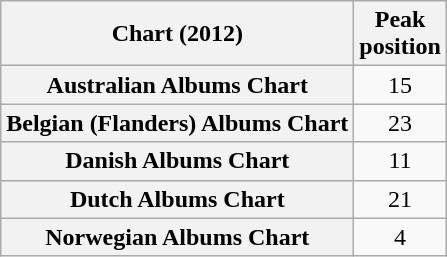<table class="wikitable plainrowheaders sortable" style="text-align:center;" border="1">
<tr>
<th scope="col">Chart (2012)</th>
<th scope="col">Peak<br>position</th>
</tr>
<tr>
<th scope="row">Australian Albums Chart</th>
<td>15</td>
</tr>
<tr>
<th scope="row">Belgian (Flanders) Albums Chart</th>
<td>23</td>
</tr>
<tr>
<th scope="row">Danish Albums Chart</th>
<td>11</td>
</tr>
<tr>
<th scope="row">Dutch Albums Chart</th>
<td>21</td>
</tr>
<tr>
<th scope="row">Norwegian Albums Chart</th>
<td>4</td>
</tr>
</table>
